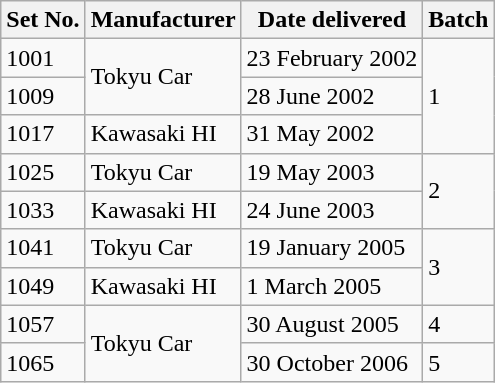<table class="wikitable">
<tr>
<th>Set No.</th>
<th>Manufacturer</th>
<th>Date delivered</th>
<th>Batch</th>
</tr>
<tr>
<td>1001</td>
<td rowspan="2">Tokyu Car</td>
<td>23 February 2002</td>
<td rowspan="3">1</td>
</tr>
<tr>
<td>1009</td>
<td>28 June 2002</td>
</tr>
<tr>
<td>1017</td>
<td>Kawasaki HI</td>
<td>31 May 2002</td>
</tr>
<tr>
<td>1025</td>
<td>Tokyu Car</td>
<td>19 May 2003</td>
<td rowspan="2">2</td>
</tr>
<tr>
<td>1033</td>
<td>Kawasaki HI</td>
<td>24 June 2003</td>
</tr>
<tr>
<td>1041</td>
<td>Tokyu Car</td>
<td>19 January 2005</td>
<td rowspan="2">3</td>
</tr>
<tr>
<td>1049</td>
<td>Kawasaki HI</td>
<td>1 March 2005</td>
</tr>
<tr>
<td>1057</td>
<td rowspan="2">Tokyu Car</td>
<td>30 August 2005</td>
<td>4</td>
</tr>
<tr>
<td>1065</td>
<td>30 October 2006</td>
<td>5</td>
</tr>
</table>
